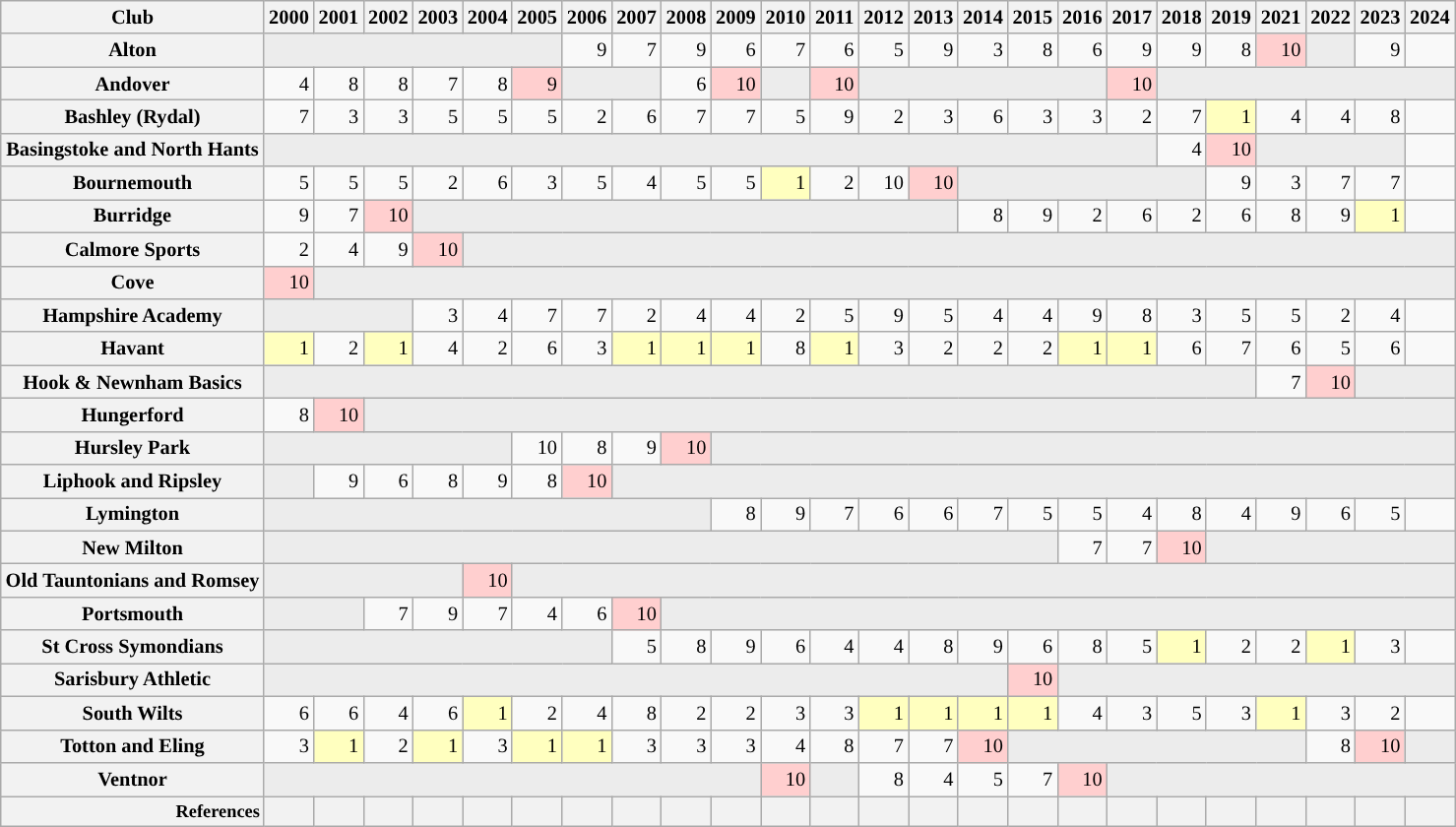<table class="wikitable plainrowheaders" style="font-size:85%; text-align: right;">
<tr>
<th scope="col">Club</th>
<th scope="col">2000</th>
<th scope="col">2001</th>
<th scope="col">2002</th>
<th scope="col">2003</th>
<th scope="col">2004</th>
<th scope="col">2005</th>
<th scope="col">2006</th>
<th scope="col">2007</th>
<th scope="col">2008</th>
<th scope="col">2009</th>
<th scope="col">2010</th>
<th scope="col">2011</th>
<th scope="col">2012</th>
<th scope="col">2013</th>
<th scope="col">2014</th>
<th scope="col">2015</th>
<th scope="col">2016</th>
<th scope="col">2017</th>
<th scope="col">2018</th>
<th scope="col">2019</th>
<th scope="col">2021</th>
<th scope="col">2022</th>
<th scope="col">2023</th>
<th scope="col">2024</th>
</tr>
<tr>
<th scope="row">Alton</th>
<td bgcolor="#ececec" colspan="6"></td>
<td>9</td>
<td>7</td>
<td>9</td>
<td>6</td>
<td>7</td>
<td>6</td>
<td>5</td>
<td>9</td>
<td>3</td>
<td>8</td>
<td>6</td>
<td>9</td>
<td>9</td>
<td>8</td>
<td bgcolor="#ffcfcf">10</td>
<td bgcolor="#ececec" colspan="1"></td>
<td>9</td>
<td></td>
</tr>
<tr>
<th scope="row">Andover </th>
<td>4</td>
<td>8</td>
<td>8</td>
<td>7</td>
<td>8</td>
<td bgcolor="#ffcfcf">9</td>
<td bgcolor="#ececec" colspan="2"></td>
<td>6</td>
<td bgcolor="#ffcfcf">10</td>
<td bgcolor="#ececec"></td>
<td bgcolor="#ffcfcf">10</td>
<td bgcolor="#ececec" colspan="5"></td>
<td bgcolor="#ffcfcf">10</td>
<td bgcolor="#ececec" colspan="6"></td>
</tr>
<tr>
<th scope="row">Bashley (Rydal)</th>
<td>7</td>
<td>3</td>
<td>3</td>
<td>5</td>
<td>5</td>
<td>5</td>
<td>2</td>
<td>6</td>
<td>7</td>
<td>7</td>
<td>5</td>
<td>9</td>
<td>2</td>
<td>3</td>
<td>6</td>
<td>3</td>
<td>3</td>
<td>2</td>
<td>7</td>
<td bgcolor="#ffffbf">1</td>
<td>4</td>
<td>4</td>
<td>8</td>
<td></td>
</tr>
<tr>
<th scope="row">Basingstoke and North Hants</th>
<td bgcolor="#ececec" colspan="18"></td>
<td>4</td>
<td bgcolor="#ffcfcf">10</td>
<td bgcolor="#ececec" colspan="3"></td>
<td></td>
</tr>
<tr>
<th scope="row">Bournemouth</th>
<td>5</td>
<td>5</td>
<td>5</td>
<td>2</td>
<td>6</td>
<td>3</td>
<td>5</td>
<td>4</td>
<td>5</td>
<td>5</td>
<td bgcolor="#ffffbf">1</td>
<td>2</td>
<td>10</td>
<td bgcolor="#ffcfcf">10</td>
<td bgcolor="#ececec" colspan="5"></td>
<td>9</td>
<td>3</td>
<td>7</td>
<td>7</td>
<td></td>
</tr>
<tr>
<th scope="row">Burridge</th>
<td>9</td>
<td>7</td>
<td bgcolor="#ffcfcf">10</td>
<td bgcolor="#ececec" colspan="11"></td>
<td>8</td>
<td>9</td>
<td>2</td>
<td>6</td>
<td>2</td>
<td>6</td>
<td>8</td>
<td>9</td>
<td bgcolor="#ffffbf">1</td>
<td></td>
</tr>
<tr>
<th scope="row">Calmore Sports</th>
<td>2</td>
<td>4</td>
<td>9</td>
<td bgcolor="#ffcfcf">10</td>
<td bgcolor="#ececec" colspan="20"></td>
</tr>
<tr>
<th scope="row">Cove</th>
<td bgcolor="#ffcfcf">10</td>
<td bgcolor="#ececec" colspan="23"></td>
</tr>
<tr>
<th scope="row">Hampshire Academy</th>
<td bgcolor="#ececec" colspan="3"></td>
<td>3</td>
<td>4</td>
<td>7</td>
<td>7</td>
<td>2</td>
<td>4</td>
<td>4</td>
<td>2</td>
<td>5</td>
<td>9</td>
<td>5</td>
<td>4</td>
<td>4</td>
<td>9</td>
<td>8</td>
<td>3</td>
<td>5</td>
<td>5</td>
<td>2</td>
<td>4</td>
<td></td>
</tr>
<tr>
<th scope="row">Havant</th>
<td bgcolor="#ffffbf">1</td>
<td>2</td>
<td bgcolor="#ffffbf">1</td>
<td>4</td>
<td>2</td>
<td>6</td>
<td>3</td>
<td bgcolor="#ffffbf">1</td>
<td bgcolor="#ffffbf">1</td>
<td bgcolor="#ffffbf">1</td>
<td>8</td>
<td bgcolor="#ffffbf">1</td>
<td>3</td>
<td>2</td>
<td>2</td>
<td>2</td>
<td bgcolor="#ffffbf">1</td>
<td bgcolor="#ffffbf">1</td>
<td>6</td>
<td>7</td>
<td>6</td>
<td>5</td>
<td>6</td>
<td></td>
</tr>
<tr>
<th scope="row">Hook & Newnham Basics</th>
<td bgcolor="#ececec" colspan="20"></td>
<td>7</td>
<td bgcolor="#ffcfcf">10</td>
<td bgcolor="#ececec" colspan="2"></td>
</tr>
<tr>
<th scope="row">Hungerford</th>
<td>8</td>
<td bgcolor="#ffcfcf">10</td>
<td bgcolor="#ececec" colspan="22"></td>
</tr>
<tr>
<th scope="row">Hursley Park</th>
<td bgcolor="#ececec" colspan="5"></td>
<td>10</td>
<td>8</td>
<td>9</td>
<td bgcolor="#ffcfcf">10</td>
<td bgcolor="#ececec" colspan="15"></td>
</tr>
<tr>
<th scope="row">Liphook and Ripsley</th>
<td bgcolor="#ececec"></td>
<td>9</td>
<td>6</td>
<td>8</td>
<td>9</td>
<td>8</td>
<td bgcolor="#ffcfcf">10</td>
<td bgcolor="#ececec" colspan="17"></td>
</tr>
<tr>
<th scope="row">Lymington</th>
<td bgcolor="#ececec" colspan="9"></td>
<td>8</td>
<td>9</td>
<td>7</td>
<td>6</td>
<td>6</td>
<td>7</td>
<td>5</td>
<td>5</td>
<td>4</td>
<td>8</td>
<td>4</td>
<td>9</td>
<td>6</td>
<td>5</td>
<td></td>
</tr>
<tr>
<th scope="row">New Milton</th>
<td bgcolor="#ececec" colspan="16"></td>
<td>7</td>
<td>7</td>
<td bgcolor="#ffcfcf">10</td>
<td bgcolor="#ececec" colspan="5"></td>
</tr>
<tr>
<th scope="row">Old Tauntonians and Romsey</th>
<td bgcolor="#ececec" colspan="4"></td>
<td bgcolor="#ffcfcf">10</td>
<td bgcolor="#ececec" colspan="19"></td>
</tr>
<tr>
<th scope="row">Portsmouth</th>
<td bgcolor="#ececec" colspan="2"></td>
<td>7</td>
<td>9</td>
<td>7</td>
<td>4</td>
<td>6</td>
<td bgcolor="#ffcfcf">10</td>
<td bgcolor="#ececec" colspan="16"></td>
</tr>
<tr>
<th scope="row">St Cross Symondians</th>
<td bgcolor="#ececec" colspan="7"></td>
<td>5</td>
<td>8</td>
<td>9</td>
<td>6</td>
<td>4</td>
<td>4</td>
<td>8</td>
<td>9</td>
<td>6</td>
<td>8</td>
<td>5</td>
<td bgcolor="#ffffbf">1</td>
<td>2</td>
<td>2</td>
<td bgcolor="#ffffbf">1</td>
<td>3</td>
<td></td>
</tr>
<tr>
<th scope="row">Sarisbury Athletic</th>
<td bgcolor="#ececec" colspan="15"></td>
<td bgcolor="#ffcfcf">10</td>
<td bgcolor="#ececec" colspan="8"></td>
</tr>
<tr>
<th scope="row">South Wilts</th>
<td>6</td>
<td>6</td>
<td>4</td>
<td>6</td>
<td bgcolor="#ffffbf">1</td>
<td>2</td>
<td>4</td>
<td>8</td>
<td>2</td>
<td>2</td>
<td>3</td>
<td>3</td>
<td bgcolor="#ffffbf">1</td>
<td bgcolor="#ffffbf">1</td>
<td bgcolor="#ffffbf">1</td>
<td bgcolor="#ffffbf">1</td>
<td>4</td>
<td>3</td>
<td>5</td>
<td>3</td>
<td bgcolor="#ffffbf">1</td>
<td>3</td>
<td>2</td>
<td></td>
</tr>
<tr>
<th scope="row">Totton and Eling </th>
<td>3</td>
<td bgcolor="#ffffbf">1</td>
<td>2</td>
<td bgcolor="#ffffbf">1</td>
<td>3</td>
<td bgcolor="#ffffbf">1</td>
<td bgcolor="#ffffbf">1</td>
<td>3</td>
<td>3</td>
<td>3</td>
<td>4</td>
<td>8</td>
<td>7</td>
<td>7</td>
<td bgcolor="#ffcfcf">10</td>
<td bgcolor="#ececec" colspan="6"></td>
<td>8</td>
<td bgcolor="#ffcfcf">10</td>
<td bgcolor="#ececec" colspan="1"></td>
</tr>
<tr>
<th scope="row">Ventnor</th>
<td bgcolor="#ececec" colspan="10"></td>
<td bgcolor="#ffcfcf">10</td>
<td bgcolor="#ececec"></td>
<td>8</td>
<td>4</td>
<td>5</td>
<td>7</td>
<td bgcolor="#ffcfcf">10</td>
<td bgcolor="#ececec" colspan="7"></td>
</tr>
<tr style="font-size:90%; text-align:center">
<th scope="row" style="text-align: right">References</th>
<th scope="col"></th>
<th scope="col"></th>
<th scope="col"></th>
<th scope="col"></th>
<th scope="col"></th>
<th scope="col"></th>
<th scope="col"></th>
<th scope="col"></th>
<th scope="col"></th>
<th scope="col"></th>
<th scope="col"></th>
<th scope="col"></th>
<th scope="col"></th>
<th scope="col"></th>
<th scope="col"></th>
<th scope="col"></th>
<th scope="col"></th>
<th scope="col"></th>
<th scope="col"></th>
<th scope="col"></th>
<th scope="col"></th>
<th scope="col"></th>
<th scope="col"></th>
<th scope="col"></th>
</tr>
</table>
